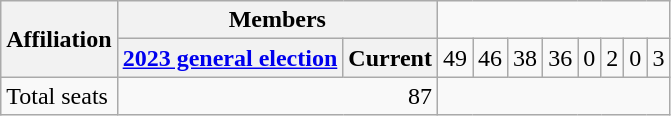<table class="wikitable" style="text-align:right;">
<tr>
<th colspan="2" rowspan="2">Affiliation</th>
<th colspan="2">Members</th>
</tr>
<tr>
<th><a href='#'>2023 general election</a></th>
<th>Current<br></th>
<td>49</td>
<td>46<br></td>
<td>38</td>
<td>36<br></td>
<td>0</td>
<td>2<br></td>
<td>0</td>
<td>3</td>
</tr>
<tr>
<td style="text-align:left;" colspan="2">Total seats</td>
<td colspan="2">87</td>
</tr>
</table>
